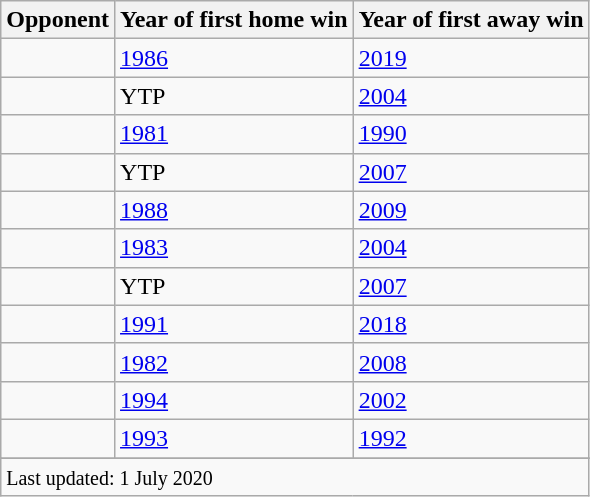<table class="wikitable sortable">
<tr>
<th>Opponent</th>
<th>Year of first home win</th>
<th>Year of first away win</th>
</tr>
<tr>
<td></td>
<td><a href='#'>1986</a></td>
<td><a href='#'>2019</a></td>
</tr>
<tr>
<td></td>
<td>YTP</td>
<td><a href='#'>2004</a></td>
</tr>
<tr>
<td></td>
<td><a href='#'>1981</a></td>
<td><a href='#'>1990</a></td>
</tr>
<tr>
<td></td>
<td>YTP</td>
<td><a href='#'>2007</a></td>
</tr>
<tr>
<td></td>
<td><a href='#'>1988</a></td>
<td><a href='#'>2009</a></td>
</tr>
<tr>
<td></td>
<td><a href='#'>1983</a></td>
<td><a href='#'>2004</a></td>
</tr>
<tr>
<td></td>
<td>YTP</td>
<td><a href='#'>2007</a></td>
</tr>
<tr>
<td></td>
<td><a href='#'>1991</a></td>
<td><a href='#'>2018</a></td>
</tr>
<tr>
<td></td>
<td><a href='#'>1982</a></td>
<td><a href='#'>2008</a></td>
</tr>
<tr>
<td></td>
<td><a href='#'>1994</a></td>
<td><a href='#'>2002</a></td>
</tr>
<tr>
<td></td>
<td><a href='#'>1993</a></td>
<td><a href='#'>1992</a></td>
</tr>
<tr>
</tr>
<tr class=sortbottom>
<td colspan=3><small>Last updated: 1 July 2020</small></td>
</tr>
</table>
